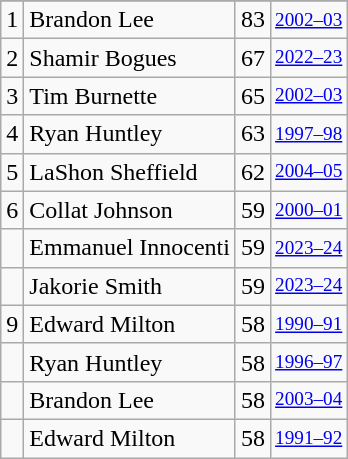<table class="wikitable">
<tr>
</tr>
<tr>
<td>1</td>
<td>Brandon Lee</td>
<td>83</td>
<td style="font-size:80%;"><a href='#'>2002–03</a></td>
</tr>
<tr>
<td>2</td>
<td>Shamir Bogues</td>
<td>67</td>
<td style="font-size:80%;"><a href='#'>2022–23</a></td>
</tr>
<tr>
<td>3</td>
<td>Tim Burnette</td>
<td>65</td>
<td style="font-size:80%;"><a href='#'>2002–03</a></td>
</tr>
<tr>
<td>4</td>
<td>Ryan Huntley</td>
<td>63</td>
<td style="font-size:80%;"><a href='#'>1997–98</a></td>
</tr>
<tr>
<td>5</td>
<td>LaShon Sheffield</td>
<td>62</td>
<td style="font-size:80%;"><a href='#'>2004–05</a></td>
</tr>
<tr>
<td>6</td>
<td>Collat Johnson</td>
<td>59</td>
<td style="font-size:80%;"><a href='#'>2000–01</a></td>
</tr>
<tr>
<td></td>
<td>Emmanuel Innocenti</td>
<td>59</td>
<td style="font-size:80%;"><a href='#'>2023–24</a></td>
</tr>
<tr>
<td></td>
<td>Jakorie Smith</td>
<td>59</td>
<td style="font-size:80%;"><a href='#'>2023–24</a></td>
</tr>
<tr>
<td>9</td>
<td>Edward Milton</td>
<td>58</td>
<td style="font-size:80%;"><a href='#'>1990–91</a></td>
</tr>
<tr>
<td></td>
<td>Ryan Huntley</td>
<td>58</td>
<td style="font-size:80%;"><a href='#'>1996–97</a></td>
</tr>
<tr>
<td></td>
<td>Brandon Lee</td>
<td>58</td>
<td style="font-size:80%;"><a href='#'>2003–04</a></td>
</tr>
<tr>
<td></td>
<td>Edward Milton</td>
<td>58</td>
<td style="font-size:80%;"><a href='#'>1991–92</a></td>
</tr>
</table>
